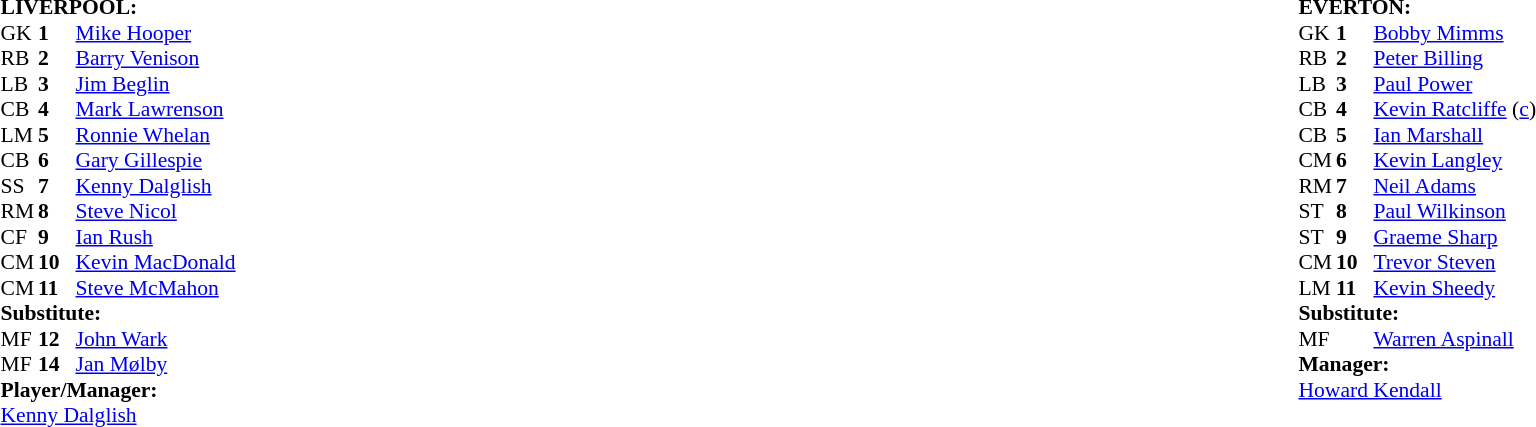<table width="100%">
<tr>
<td valign="top" width="50%"><br><table style="font-size: 90%" cellspacing="0" cellpadding="0">
<tr>
<td colspan="4"><strong>LIVERPOOL:</strong></td>
</tr>
<tr>
<th width="25"></th>
<th width="25"></th>
</tr>
<tr>
<td>GK</td>
<td><strong>1</strong></td>
<td> <a href='#'>Mike Hooper</a></td>
</tr>
<tr>
<td>RB</td>
<td><strong>2</strong></td>
<td> <a href='#'>Barry Venison</a></td>
</tr>
<tr>
<td>LB</td>
<td><strong>3</strong></td>
<td> <a href='#'>Jim Beglin</a></td>
</tr>
<tr>
<td>CB</td>
<td><strong>4</strong></td>
<td> <a href='#'>Mark Lawrenson</a></td>
</tr>
<tr>
<td>LM</td>
<td><strong>5</strong></td>
<td> <a href='#'>Ronnie Whelan</a></td>
<td></td>
<td></td>
</tr>
<tr>
<td>CB</td>
<td><strong>6</strong></td>
<td> <a href='#'>Gary Gillespie</a></td>
</tr>
<tr>
<td>SS</td>
<td><strong>7</strong></td>
<td> <a href='#'>Kenny Dalglish</a></td>
</tr>
<tr>
<td>RM</td>
<td><strong>8</strong></td>
<td> <a href='#'>Steve Nicol</a></td>
</tr>
<tr>
<td>CF</td>
<td><strong>9</strong></td>
<td> <a href='#'>Ian Rush</a></td>
</tr>
<tr>
<td>CM</td>
<td><strong>10</strong></td>
<td> <a href='#'>Kevin MacDonald</a></td>
</tr>
<tr>
<td>CM</td>
<td><strong>11</strong></td>
<td> <a href='#'>Steve McMahon</a></td>
</tr>
<tr>
<td colspan=4><strong>Substitute:</strong></td>
</tr>
<tr>
<td>MF</td>
<td><strong>12</strong></td>
<td> <a href='#'>John Wark</a></td>
</tr>
<tr>
<td>MF</td>
<td><strong>14</strong></td>
<td> <a href='#'>Jan Mølby</a></td>
<td></td>
<td></td>
</tr>
<tr>
<td colspan=4><strong>Player/Manager:</strong></td>
</tr>
<tr>
<td colspan="4"> <a href='#'>Kenny Dalglish</a></td>
</tr>
</table>
</td>
<td valign="top" width="50%"><br><table style="font-size: 90%" cellspacing="0" cellpadding="0" align="center">
<tr>
<td colspan="4"><strong>EVERTON:</strong></td>
</tr>
<tr>
<th width="25"></th>
<th width="25"></th>
</tr>
<tr>
<td>GK</td>
<td><strong>1</strong></td>
<td> <a href='#'>Bobby Mimms</a></td>
</tr>
<tr>
<td>RB</td>
<td><strong>2</strong></td>
<td> <a href='#'>Peter Billing</a></td>
</tr>
<tr>
<td>LB</td>
<td><strong>3</strong></td>
<td> <a href='#'>Paul Power</a></td>
</tr>
<tr>
<td>CB</td>
<td><strong>4</strong></td>
<td> <a href='#'>Kevin Ratcliffe</a> (<a href='#'>c</a>)</td>
</tr>
<tr>
<td>CB</td>
<td><strong>5</strong></td>
<td> <a href='#'>Ian Marshall</a></td>
</tr>
<tr>
<td>CM</td>
<td><strong>6</strong></td>
<td> <a href='#'>Kevin Langley</a></td>
</tr>
<tr>
<td>RM</td>
<td><strong>7</strong></td>
<td> <a href='#'>Neil Adams</a></td>
</tr>
<tr>
<td>ST</td>
<td><strong>8</strong></td>
<td> <a href='#'>Paul Wilkinson</a></td>
</tr>
<tr>
<td>ST</td>
<td><strong>9</strong></td>
<td> <a href='#'>Graeme Sharp</a></td>
</tr>
<tr>
<td>CM</td>
<td><strong>10</strong></td>
<td> <a href='#'>Trevor Steven</a></td>
</tr>
<tr>
<td>LM</td>
<td><strong>11</strong></td>
<td> <a href='#'>Kevin Sheedy</a></td>
<td></td>
<td></td>
</tr>
<tr>
<td colspan=4><strong>Substitute:</strong></td>
</tr>
<tr>
<td>MF</td>
<td></td>
<td> <a href='#'>Warren Aspinall</a></td>
<td></td>
<td></td>
</tr>
<tr>
<td colspan=4><strong>Manager:</strong></td>
</tr>
<tr>
<td colspan="4"> <a href='#'>Howard Kendall</a></td>
</tr>
</table>
</td>
</tr>
</table>
